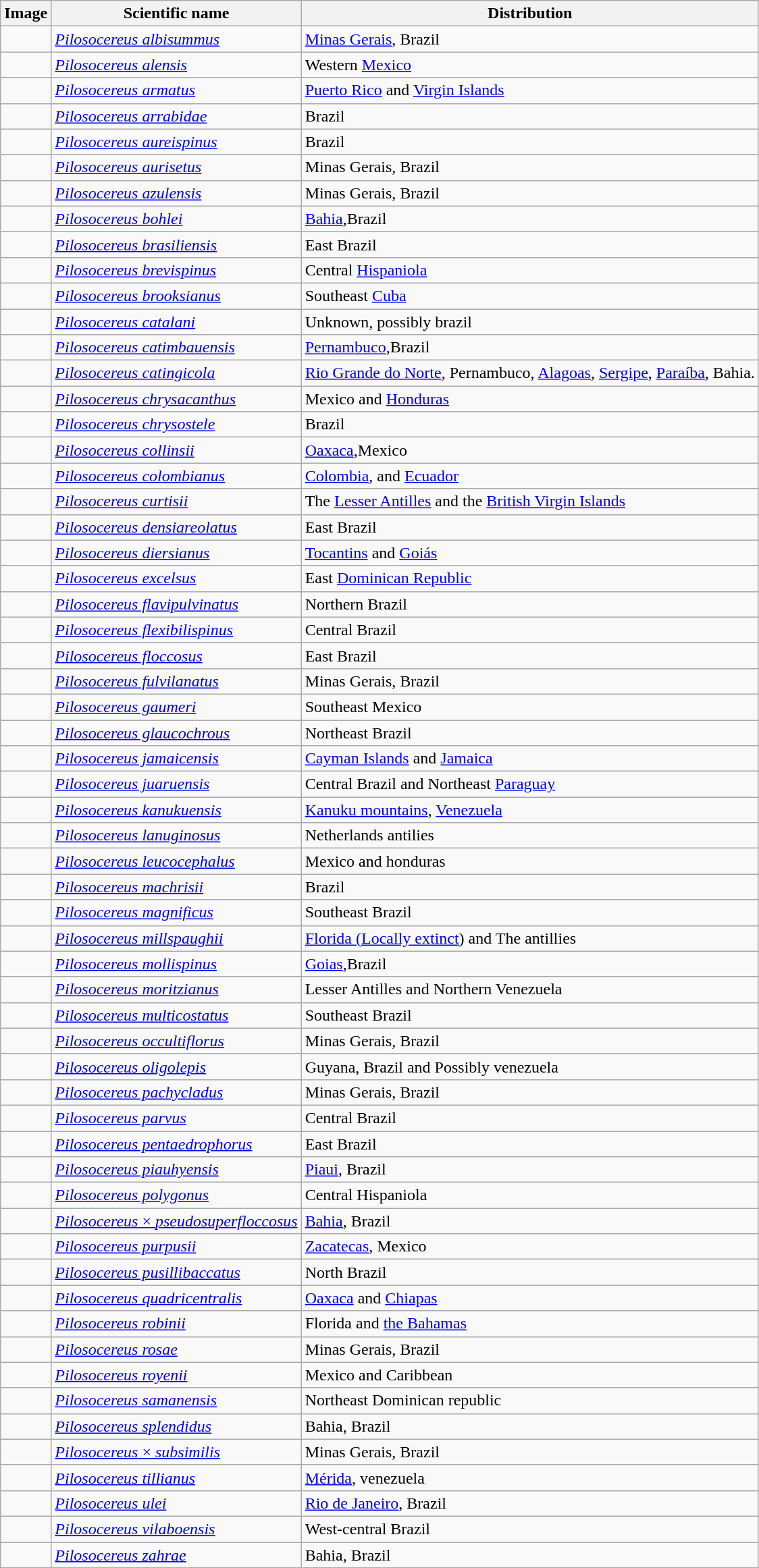<table class="wikitable">
<tr>
<th>Image</th>
<th>Scientific name</th>
<th>Distribution</th>
</tr>
<tr>
<td></td>
<td><em><a href='#'>Pilosocereus albisummus</a></em> </td>
<td><a href='#'>Minas Gerais</a>, Brazil</td>
</tr>
<tr>
<td></td>
<td><em><a href='#'>Pilosocereus alensis</a></em> </td>
<td>Western <a href='#'>Mexico</a></td>
</tr>
<tr>
<td></td>
<td><em><a href='#'>Pilosocereus armatus</a></em> </td>
<td><a href='#'>Puerto Rico</a> and <a href='#'>Virgin Islands</a></td>
</tr>
<tr>
<td></td>
<td><em><a href='#'>Pilosocereus arrabidae</a></em> </td>
<td>Brazil</td>
</tr>
<tr>
<td></td>
<td><em><a href='#'>Pilosocereus aureispinus</a></em> </td>
<td>Brazil</td>
</tr>
<tr>
<td></td>
<td><em><a href='#'>Pilosocereus aurisetus</a></em> </td>
<td>Minas Gerais, Brazil</td>
</tr>
<tr>
<td></td>
<td><em><a href='#'>Pilosocereus azulensis</a></em> </td>
<td>Minas Gerais, Brazil</td>
</tr>
<tr>
<td></td>
<td><em><a href='#'>Pilosocereus bohlei</a></em> </td>
<td><a href='#'>Bahia</a>,Brazil</td>
</tr>
<tr>
<td></td>
<td><em><a href='#'>Pilosocereus brasiliensis</a></em> </td>
<td>East Brazil</td>
</tr>
<tr>
<td></td>
<td><em><a href='#'>Pilosocereus brevispinus</a></em> </td>
<td>Central <a href='#'>Hispaniola</a></td>
</tr>
<tr>
<td></td>
<td><em><a href='#'>Pilosocereus brooksianus</a></em> </td>
<td>Southeast <a href='#'>Cuba</a></td>
</tr>
<tr>
<td></td>
<td><em><a href='#'>Pilosocereus catalani</a></em> </td>
<td>Unknown, possibly brazil</td>
</tr>
<tr>
<td></td>
<td><em><a href='#'>Pilosocereus catimbauensis</a></em> </td>
<td><a href='#'>Pernambuco</a>,Brazil</td>
</tr>
<tr>
<td></td>
<td><em><a href='#'>Pilosocereus catingicola</a></em> </td>
<td><a href='#'>Rio Grande do Norte</a>, Pernambuco, <a href='#'>Alagoas</a>, <a href='#'>Sergipe</a>, <a href='#'>Paraíba</a>, Bahia.</td>
</tr>
<tr>
<td></td>
<td><em><a href='#'>Pilosocereus chrysacanthus</a></em> </td>
<td>Mexico and <a href='#'>Honduras</a></td>
</tr>
<tr>
<td></td>
<td><em><a href='#'>Pilosocereus chrysostele</a></em> </td>
<td>Brazil</td>
</tr>
<tr>
<td></td>
<td><em><a href='#'>Pilosocereus collinsii</a></em> </td>
<td><a href='#'>Oaxaca</a>,Mexico</td>
</tr>
<tr>
<td></td>
<td><em><a href='#'>Pilosocereus colombianus</a></em> </td>
<td><a href='#'>Colombia</a>, and <a href='#'>Ecuador</a></td>
</tr>
<tr>
<td></td>
<td><em><a href='#'>Pilosocereus curtisii</a></em> </td>
<td>The <a href='#'>Lesser Antilles</a> and the <a href='#'>British Virgin Islands</a></td>
</tr>
<tr>
<td></td>
<td><em><a href='#'>Pilosocereus densiareolatus</a></em> </td>
<td>East Brazil</td>
</tr>
<tr>
<td></td>
<td><em><a href='#'>Pilosocereus diersianus</a></em> </td>
<td><a href='#'>Tocantins</a> and <a href='#'>Goiás</a></td>
</tr>
<tr>
<td></td>
<td><em><a href='#'>Pilosocereus excelsus</a></em> </td>
<td>East <a href='#'>Dominican Republic</a></td>
</tr>
<tr>
<td></td>
<td><em><a href='#'>Pilosocereus flavipulvinatus</a></em> </td>
<td>Northern Brazil</td>
</tr>
<tr>
<td></td>
<td><em><a href='#'>Pilosocereus flexibilispinus</a></em> </td>
<td>Central Brazil</td>
</tr>
<tr>
<td></td>
<td><em><a href='#'>Pilosocereus floccosus</a></em> </td>
<td>East Brazil</td>
</tr>
<tr>
<td></td>
<td><em><a href='#'>Pilosocereus fulvilanatus</a></em> </td>
<td>Minas Gerais, Brazil</td>
</tr>
<tr>
<td></td>
<td><em><a href='#'>Pilosocereus gaumeri</a></em> </td>
<td>Southeast Mexico</td>
</tr>
<tr>
<td></td>
<td><em><a href='#'>Pilosocereus glaucochrous</a></em> </td>
<td>Northeast Brazil</td>
</tr>
<tr>
<td></td>
<td><em><a href='#'>Pilosocereus jamaicensis</a></em> </td>
<td><a href='#'>Cayman Islands</a> and <a href='#'>Jamaica</a></td>
</tr>
<tr>
<td></td>
<td><em><a href='#'>Pilosocereus juaruensis</a></em> </td>
<td>Central Brazil and Northeast <a href='#'>Paraguay</a></td>
</tr>
<tr>
<td></td>
<td><em><a href='#'>Pilosocereus kanukuensis</a></em> </td>
<td><a href='#'>Kanuku mountains</a>, <a href='#'>Venezuela</a></td>
</tr>
<tr>
<td></td>
<td><em><a href='#'>Pilosocereus lanuginosus</a></em> </td>
<td>Netherlands antilies</td>
</tr>
<tr>
<td></td>
<td><em><a href='#'>Pilosocereus leucocephalus</a></em> </td>
<td>Mexico and honduras</td>
</tr>
<tr>
<td></td>
<td><em><a href='#'>Pilosocereus machrisii</a></em> </td>
<td>Brazil</td>
</tr>
<tr>
<td></td>
<td><em><a href='#'>Pilosocereus magnificus</a></em> </td>
<td>Southeast Brazil</td>
</tr>
<tr>
<td></td>
<td><em><a href='#'>Pilosocereus millspaughii</a></em> </td>
<td><a href='#'>Florida (</a><a href='#'>Locally extinct</a>) and The antillies</td>
</tr>
<tr>
<td></td>
<td><em><a href='#'>Pilosocereus mollispinus</a></em> </td>
<td><a href='#'>Goias</a>,Brazil</td>
</tr>
<tr>
<td></td>
<td><em><a href='#'>Pilosocereus moritzianus</a></em> </td>
<td>Lesser Antilles and Northern Venezuela</td>
</tr>
<tr>
<td></td>
<td><em><a href='#'>Pilosocereus multicostatus</a></em> </td>
<td>Southeast Brazil</td>
</tr>
<tr>
<td></td>
<td><em><a href='#'>Pilosocereus occultiflorus</a></em> </td>
<td>Minas Gerais, Brazil</td>
</tr>
<tr>
<td></td>
<td><em><a href='#'>Pilosocereus oligolepis</a></em> </td>
<td>Guyana, Brazil and Possibly venezuela</td>
</tr>
<tr>
<td></td>
<td><em><a href='#'>Pilosocereus pachycladus</a></em> </td>
<td>Minas Gerais, Brazil</td>
</tr>
<tr>
<td></td>
<td><em><a href='#'>Pilosocereus parvus</a></em> </td>
<td>Central Brazil</td>
</tr>
<tr>
<td></td>
<td><em><a href='#'>Pilosocereus pentaedrophorus</a></em> </td>
<td>East Brazil</td>
</tr>
<tr>
<td></td>
<td><em><a href='#'>Pilosocereus piauhyensis</a></em> </td>
<td><a href='#'>Piaui</a>, Brazil</td>
</tr>
<tr>
<td></td>
<td><em><a href='#'>Pilosocereus polygonus</a></em> </td>
<td>Central Hispaniola</td>
</tr>
<tr>
<td></td>
<td><a href='#'><em>Pilosocereus</em> × <em>pseudosuperfloccosus</em></a> </td>
<td><a href='#'>Bahia</a>, Brazil</td>
</tr>
<tr>
<td></td>
<td><em><a href='#'>Pilosocereus purpusii</a></em> </td>
<td><a href='#'>Zacatecas</a>, Mexico</td>
</tr>
<tr>
<td></td>
<td><em><a href='#'>Pilosocereus pusillibaccatus</a></em> </td>
<td>North Brazil</td>
</tr>
<tr>
<td></td>
<td><em><a href='#'>Pilosocereus quadricentralis</a></em> </td>
<td><a href='#'>Oaxaca</a> and <a href='#'>Chiapas</a></td>
</tr>
<tr>
<td></td>
<td><em><a href='#'>Pilosocereus robinii</a></em> </td>
<td>Florida and <a href='#'>the Bahamas</a></td>
</tr>
<tr>
<td></td>
<td><em><a href='#'>Pilosocereus rosae</a></em> </td>
<td>Minas Gerais, Brazil</td>
</tr>
<tr>
<td></td>
<td><em><a href='#'>Pilosocereus royenii</a></em> </td>
<td>Mexico and Caribbean</td>
</tr>
<tr>
<td></td>
<td><em><a href='#'>Pilosocereus samanensis</a></em> </td>
<td>Northeast Dominican republic</td>
</tr>
<tr>
<td></td>
<td><em><a href='#'>Pilosocereus splendidus</a></em> </td>
<td>Bahia, Brazil</td>
</tr>
<tr>
<td></td>
<td><a href='#'><em>Pilosocereus</em> × <em>subsimilis</em></a> </td>
<td>Minas Gerais, Brazil</td>
</tr>
<tr>
<td></td>
<td><em><a href='#'>Pilosocereus tillianus</a></em> </td>
<td><a href='#'>Mérida</a>, venezuela</td>
</tr>
<tr>
<td></td>
<td><em><a href='#'>Pilosocereus ulei</a></em></td>
<td><a href='#'>Rio de Janeiro</a>, Brazil</td>
</tr>
<tr>
<td></td>
<td><em><a href='#'>Pilosocereus vilaboensis</a></em> </td>
<td>West-central Brazil</td>
</tr>
<tr>
<td></td>
<td><em><a href='#'>Pilosocereus zahrae</a></em> </td>
<td>Bahia, Brazil</td>
</tr>
</table>
